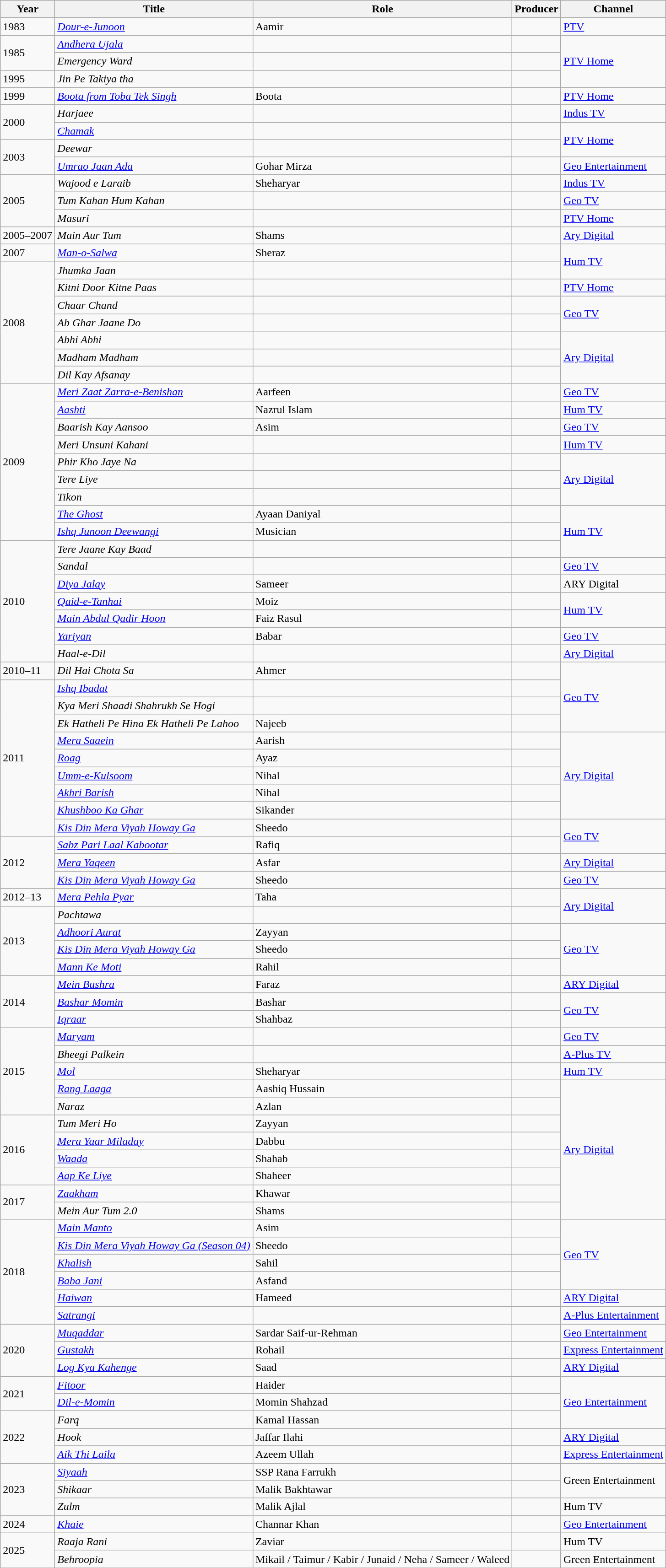<table class="wikitable sortable">
<tr>
<th>Year</th>
<th>Title</th>
<th>Role</th>
<th>Producer</th>
<th>Channel</th>
</tr>
<tr>
<td>1983</td>
<td><em><a href='#'>Dour-e-Junoon</a></em></td>
<td>Aamir</td>
<td></td>
<td><a href='#'>PTV</a></td>
</tr>
<tr>
<td rowspan="2">1985</td>
<td><em><a href='#'>Andhera Ujala</a></em></td>
<td></td>
<td></td>
<td rowspan="3"><a href='#'>PTV Home</a></td>
</tr>
<tr>
<td><em>Emergency Ward</em></td>
<td></td>
<td></td>
</tr>
<tr>
<td>1995</td>
<td><em>Jin Pe Takiya tha</em></td>
<td></td>
<td></td>
</tr>
<tr>
<td>1999</td>
<td><em><a href='#'>Boota from Toba Tek Singh</a></em></td>
<td>Boota</td>
<td></td>
<td><a href='#'>PTV Home</a></td>
</tr>
<tr>
<td rowspan="2">2000</td>
<td><em>Harjaee</em></td>
<td></td>
<td></td>
<td><a href='#'>Indus TV</a></td>
</tr>
<tr>
<td><em><a href='#'>Chamak</a></em></td>
<td></td>
<td></td>
<td rowspan="2"><a href='#'>PTV Home</a></td>
</tr>
<tr>
<td rowspan="2">2003</td>
<td><em>Deewar</em></td>
<td></td>
<td></td>
</tr>
<tr>
<td><em><a href='#'>Umrao Jaan Ada</a></em></td>
<td>Gohar Mirza</td>
<td></td>
<td><a href='#'>Geo Entertainment</a></td>
</tr>
<tr>
<td rowspan="3">2005</td>
<td><em>Wajood e Laraib</em></td>
<td>Sheharyar</td>
<td></td>
<td><a href='#'>Indus TV</a></td>
</tr>
<tr>
<td><em>Tum Kahan Hum Kahan</em></td>
<td></td>
<td></td>
<td><a href='#'>Geo TV</a></td>
</tr>
<tr>
<td><em>Masuri</em></td>
<td></td>
<td></td>
<td><a href='#'>PTV Home</a></td>
</tr>
<tr>
<td>2005–2007</td>
<td><em>Main Aur Tum</em></td>
<td>Shams</td>
<td></td>
<td><a href='#'>Ary Digital</a></td>
</tr>
<tr>
<td>2007</td>
<td><em><a href='#'>Man-o-Salwa</a></em></td>
<td>Sheraz</td>
<td></td>
<td rowspan="2"><a href='#'>Hum TV</a></td>
</tr>
<tr>
<td rowspan="7">2008</td>
<td><em>Jhumka Jaan</em></td>
<td></td>
<td></td>
</tr>
<tr>
<td><em>Kitni Door Kitne Paas</em></td>
<td></td>
<td></td>
<td><a href='#'>PTV Home</a></td>
</tr>
<tr>
<td><em>Chaar Chand</em></td>
<td></td>
<td></td>
<td rowspan="2"><a href='#'>Geo TV</a></td>
</tr>
<tr>
<td><em>Ab Ghar Jaane Do</em></td>
<td></td>
<td></td>
</tr>
<tr>
<td><em>Abhi Abhi</em></td>
<td></td>
<td></td>
<td rowspan="3"><a href='#'>Ary Digital</a></td>
</tr>
<tr>
<td><em>Madham Madham</em></td>
<td></td>
<td></td>
</tr>
<tr>
<td><em>Dil Kay Afsanay</em></td>
<td></td>
<td></td>
</tr>
<tr>
<td rowspan="9">2009</td>
<td><em><a href='#'>Meri Zaat Zarra-e-Benishan</a></em></td>
<td>Aarfeen</td>
<td></td>
<td><a href='#'>Geo TV</a></td>
</tr>
<tr>
<td><em><a href='#'>Aashti</a></em></td>
<td>Nazrul Islam</td>
<td></td>
<td><a href='#'>Hum TV</a></td>
</tr>
<tr>
<td><em>Baarish Kay Aansoo</em></td>
<td>Asim</td>
<td></td>
<td><a href='#'>Geo TV</a></td>
</tr>
<tr>
<td><em>Meri Unsuni Kahani</em></td>
<td></td>
<td></td>
<td><a href='#'>Hum TV</a></td>
</tr>
<tr>
<td><em>Phir Kho Jaye Na</em></td>
<td></td>
<td></td>
<td rowspan="3"><a href='#'>Ary Digital</a></td>
</tr>
<tr>
<td><em>Tere Liye</em></td>
<td></td>
<td></td>
</tr>
<tr>
<td><em>Tikon</em></td>
<td></td>
<td></td>
</tr>
<tr>
<td><em><a href='#'>The Ghost</a></em></td>
<td>Ayaan Daniyal</td>
<td></td>
<td rowspan="3"><a href='#'>Hum TV</a></td>
</tr>
<tr>
<td><em><a href='#'>Ishq Junoon Deewangi</a></em></td>
<td>Musician</td>
<td></td>
</tr>
<tr>
<td rowspan="7">2010</td>
<td><em>Tere Jaane Kay Baad</em></td>
<td></td>
<td></td>
</tr>
<tr>
<td><em>Sandal</em></td>
<td></td>
<td></td>
<td><a href='#'>Geo TV</a></td>
</tr>
<tr>
<td><em><a href='#'>Diya Jalay</a></em></td>
<td>Sameer</td>
<td></td>
<td>ARY Digital</td>
</tr>
<tr>
<td><em><a href='#'>Qaid-e-Tanhai</a></em></td>
<td>Moiz</td>
<td></td>
<td rowspan="2"><a href='#'>Hum TV</a></td>
</tr>
<tr>
<td><em><a href='#'>Main Abdul Qadir Hoon</a></em></td>
<td>Faiz Rasul</td>
<td></td>
</tr>
<tr>
<td><em><a href='#'>Yariyan</a></em></td>
<td>Babar</td>
<td></td>
<td><a href='#'>Geo TV</a></td>
</tr>
<tr>
<td><em>Haal-e-Dil</em></td>
<td></td>
<td></td>
<td><a href='#'>Ary Digital</a></td>
</tr>
<tr>
<td>2010–11</td>
<td><em>Dil Hai Chota Sa</em></td>
<td>Ahmer</td>
<td></td>
<td rowspan="4"><a href='#'>Geo TV</a></td>
</tr>
<tr>
<td rowspan="9">2011</td>
<td><em><a href='#'>Ishq Ibadat</a></em></td>
<td></td>
<td></td>
</tr>
<tr>
<td><em>Kya Meri Shaadi Shahrukh Se Hogi</em></td>
<td></td>
<td></td>
</tr>
<tr>
<td><em>Ek Hatheli Pe Hina Ek Hatheli Pe Lahoo</em></td>
<td>Najeeb</td>
<td></td>
</tr>
<tr>
<td><em><a href='#'>Mera Saaein</a></em></td>
<td>Aarish</td>
<td></td>
<td rowspan="5"><a href='#'>Ary Digital</a></td>
</tr>
<tr>
<td><em><a href='#'>Roag</a></em></td>
<td>Ayaz</td>
<td></td>
</tr>
<tr>
<td><em><a href='#'>Umm-e-Kulsoom</a></em></td>
<td>Nihal</td>
<td></td>
</tr>
<tr>
<td><em><a href='#'>Akhri Barish</a></em></td>
<td>Nihal</td>
<td></td>
</tr>
<tr>
<td><em><a href='#'>Khushboo Ka Ghar</a></em></td>
<td>Sikander</td>
<td></td>
</tr>
<tr>
<td><em><a href='#'>Kis Din Mera Viyah Howay Ga</a></em></td>
<td>Sheedo</td>
<td></td>
<td rowspan="2"><a href='#'>Geo TV</a></td>
</tr>
<tr>
<td rowspan="3">2012</td>
<td><em><a href='#'>Sabz Pari Laal Kabootar</a></em></td>
<td>Rafiq</td>
<td></td>
</tr>
<tr>
<td><em><a href='#'>Mera Yaqeen</a></em></td>
<td>Asfar</td>
<td></td>
<td><a href='#'>Ary Digital</a></td>
</tr>
<tr>
<td><em><a href='#'>Kis Din Mera Viyah Howay Ga</a></em></td>
<td>Sheedo</td>
<td></td>
<td><a href='#'>Geo TV</a></td>
</tr>
<tr>
<td>2012–13</td>
<td><em><a href='#'>Mera Pehla Pyar</a></em></td>
<td>Taha</td>
<td></td>
<td rowspan="2"><a href='#'>Ary Digital</a></td>
</tr>
<tr>
<td rowspan="4">2013</td>
<td><em>Pachtawa</em></td>
<td></td>
<td></td>
</tr>
<tr>
<td><em><a href='#'>Adhoori Aurat</a></em></td>
<td>Zayyan</td>
<td></td>
<td rowspan="3"><a href='#'>Geo TV</a></td>
</tr>
<tr>
<td><em><a href='#'>Kis Din Mera Viyah Howay Ga</a></em></td>
<td>Sheedo</td>
<td></td>
</tr>
<tr>
<td><em><a href='#'>Mann Ke Moti</a></em></td>
<td>Rahil</td>
<td></td>
</tr>
<tr>
<td rowspan="3">2014</td>
<td><em><a href='#'>Mein Bushra</a></em></td>
<td>Faraz</td>
<td></td>
<td><a href='#'>ARY Digital</a></td>
</tr>
<tr>
<td><em><a href='#'>Bashar Momin</a></em></td>
<td>Bashar</td>
<td></td>
<td rowspan="2"><a href='#'>Geo TV</a></td>
</tr>
<tr>
<td><a href='#'><em>Iqraar</em></a></td>
<td>Shahbaz</td>
<td></td>
</tr>
<tr>
<td rowspan="5">2015</td>
<td><a href='#'><em>Maryam</em></a></td>
<td></td>
<td></td>
<td><a href='#'>Geo TV</a></td>
</tr>
<tr>
<td><em>Bheegi Palkein</em></td>
<td></td>
<td></td>
<td><a href='#'>A-Plus TV</a></td>
</tr>
<tr>
<td><a href='#'><em>Mol</em></a></td>
<td>Sheharyar</td>
<td></td>
<td><a href='#'>Hum TV</a></td>
</tr>
<tr>
<td><em><a href='#'>Rang Laaga</a></em></td>
<td>Aashiq Hussain</td>
<td></td>
<td rowspan="8"><a href='#'>Ary Digital</a></td>
</tr>
<tr>
<td><em>Naraz</em></td>
<td>Azlan</td>
<td></td>
</tr>
<tr>
<td rowspan="4">2016</td>
<td><em>Tum Meri Ho</em></td>
<td>Zayyan</td>
<td></td>
</tr>
<tr>
<td><em><a href='#'>Mera Yaar Miladay</a></em></td>
<td>Dabbu</td>
<td></td>
</tr>
<tr>
<td><a href='#'><em>Waada</em></a></td>
<td>Shahab</td>
<td></td>
</tr>
<tr>
<td><em><a href='#'>Aap Ke Liye</a></em></td>
<td>Shaheer</td>
<td></td>
</tr>
<tr>
<td rowspan="2">2017</td>
<td><em><a href='#'>Zaakham</a></em></td>
<td>Khawar</td>
<td></td>
</tr>
<tr>
<td><em>Mein Aur Tum 2.0</em></td>
<td>Shams</td>
<td></td>
</tr>
<tr>
<td rowspan="6">2018</td>
<td><em><a href='#'>Main Manto</a></em></td>
<td>Asim</td>
<td></td>
<td rowspan="4"><a href='#'>Geo TV</a></td>
</tr>
<tr>
<td><em><a href='#'>Kis Din Mera Viyah Howay Ga (Season 04)</a></em></td>
<td>Sheedo</td>
<td></td>
</tr>
<tr>
<td><em><a href='#'>Khalish</a></em></td>
<td>Sahil</td>
<td></td>
</tr>
<tr>
<td><em><a href='#'>Baba Jani</a></em></td>
<td>Asfand</td>
<td></td>
</tr>
<tr>
<td><a href='#'><em>Haiwan</em></a></td>
<td>Hameed</td>
<td></td>
<td><a href='#'>ARY Digital</a></td>
</tr>
<tr>
<td><em><a href='#'>Satrangi</a></em></td>
<td></td>
<td></td>
<td><a href='#'>A-Plus Entertainment</a></td>
</tr>
<tr>
<td rowspan="3">2020</td>
<td><em><a href='#'>Muqaddar</a></em></td>
<td>Sardar Saif-ur-Rehman</td>
<td></td>
<td><a href='#'>Geo Entertainment</a></td>
</tr>
<tr>
<td><em><a href='#'>Gustakh</a></em></td>
<td>Rohail</td>
<td></td>
<td><a href='#'>Express Entertainment</a></td>
</tr>
<tr>
<td><a href='#'><em>Log Kya Kahenge</em></a></td>
<td>Saad</td>
<td></td>
<td><a href='#'>ARY Digital</a></td>
</tr>
<tr>
<td rowspan="2">2021</td>
<td><em><a href='#'>Fitoor</a></em></td>
<td>Haider</td>
<td></td>
<td rowspan="3"><a href='#'>Geo Entertainment</a></td>
</tr>
<tr>
<td><em><a href='#'>Dil-e-Momin</a></em></td>
<td>Momin Shahzad</td>
<td></td>
</tr>
<tr>
<td rowspan="3">2022</td>
<td><em>Farq</em></td>
<td>Kamal Hassan</td>
<td></td>
</tr>
<tr>
<td><em>Hook</em></td>
<td>Jaffar Ilahi</td>
<td></td>
<td><a href='#'>ARY Digital</a></td>
</tr>
<tr>
<td><em><a href='#'>Aik Thi Laila</a></em></td>
<td>Azeem Ullah</td>
<td></td>
<td><a href='#'>Express Entertainment</a></td>
</tr>
<tr>
<td rowspan="3">2023</td>
<td><em><a href='#'>Siyaah</a></em></td>
<td>SSP Rana Farrukh</td>
<td></td>
<td rowspan="2">Green Entertainment</td>
</tr>
<tr>
<td><em>Shikaar</em></td>
<td>Malik Bakhtawar</td>
<td></td>
</tr>
<tr>
<td><em>Zulm</em></td>
<td>Malik Ajlal</td>
<td></td>
<td>Hum TV</td>
</tr>
<tr>
<td>2024</td>
<td><em><a href='#'>Khaie</a></em></td>
<td>Channar Khan</td>
<td></td>
<td><a href='#'>Geo Entertainment</a></td>
</tr>
<tr>
<td rowspan="2">2025</td>
<td><em>Raaja Rani</em></td>
<td>Zaviar</td>
<td></td>
<td>Hum TV</td>
</tr>
<tr>
<td><em>Behroopia</em></td>
<td>Mikail / Taimur / Kabir / Junaid / Neha / Sameer / Waleed</td>
<td></td>
<td>Green Entertainment</td>
</tr>
</table>
